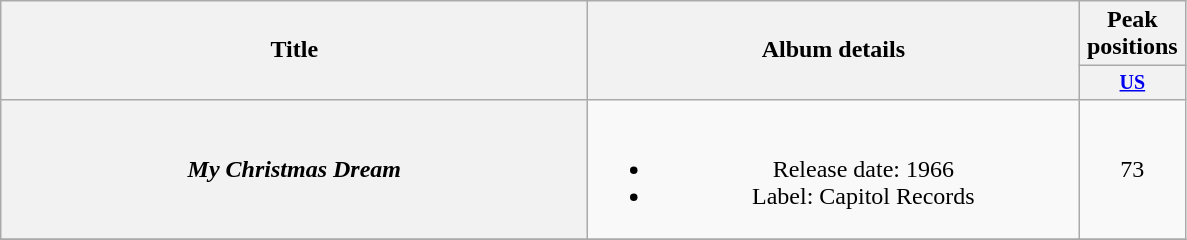<table class="wikitable plainrowheaders" style="text-align:center;">
<tr>
<th rowspan="2" style="width:24em;">Title</th>
<th rowspan="2" style="width:20em;">Album details</th>
<th>Peak positions</th>
</tr>
<tr style="font-size:smaller;">
<th width="65"><a href='#'>US</a><br></th>
</tr>
<tr>
<th scope="row"><em>My Christmas Dream</em></th>
<td><br><ul><li>Release date: 1966</li><li>Label: Capitol Records</li></ul></td>
<td>73</td>
</tr>
<tr>
</tr>
</table>
